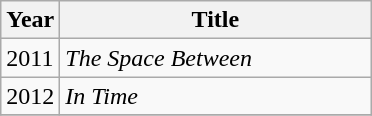<table class="wikitable">
<tr>
<th>Year</th>
<th style="width:200px;">Title</th>
</tr>
<tr>
<td>2011</td>
<td><em>The Space Between</em></td>
</tr>
<tr>
<td>2012</td>
<td><em>In Time</em></td>
</tr>
<tr>
</tr>
</table>
